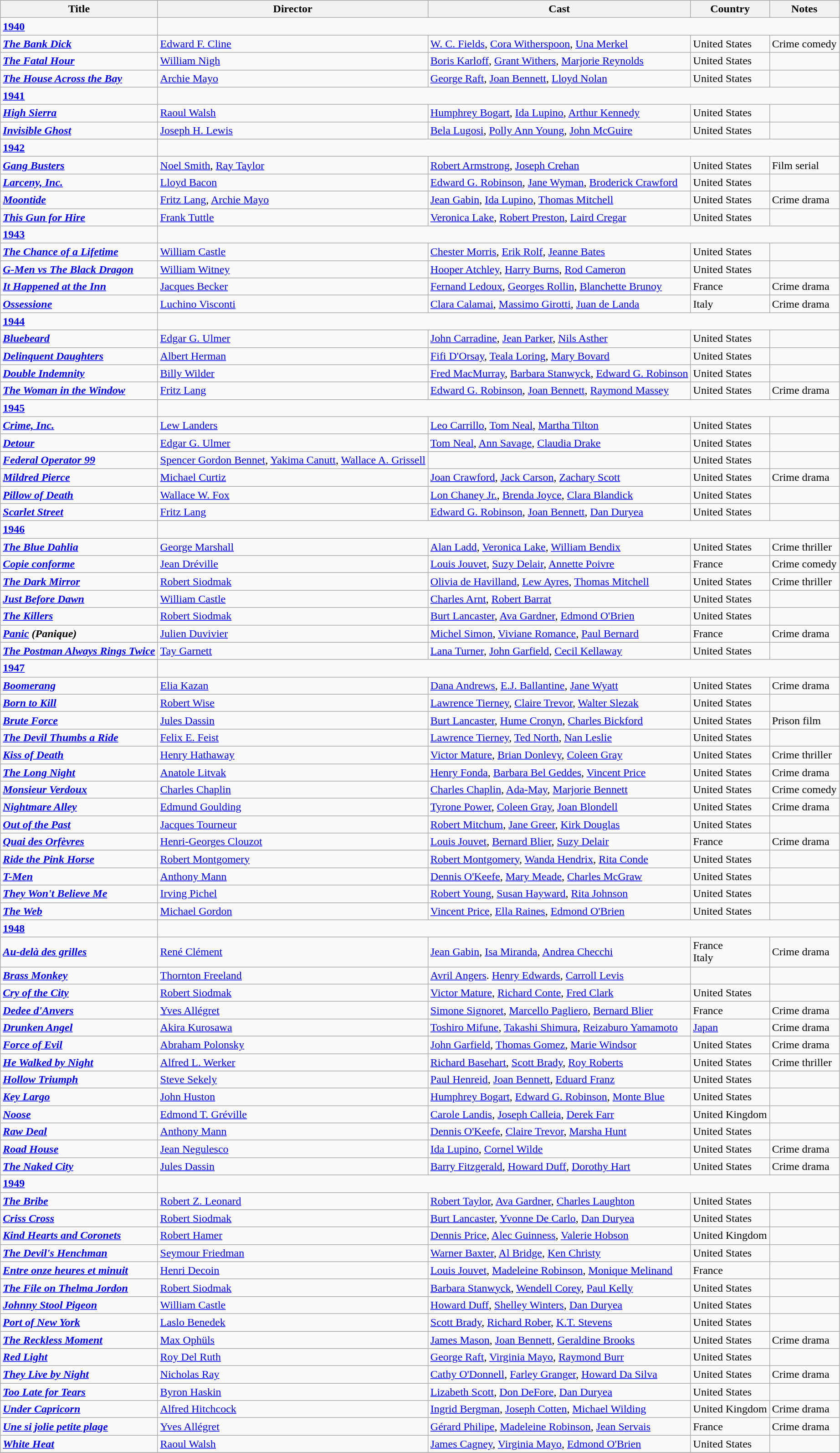<table class="wikitable">
<tr>
<th>Title</th>
<th>Director</th>
<th>Cast</th>
<th>Country</th>
<th>Notes</th>
</tr>
<tr>
<td><strong><a href='#'>1940</a></strong></td>
</tr>
<tr>
<td><strong><em><a href='#'>The Bank Dick</a></em></strong></td>
<td><a href='#'>Edward F. Cline</a></td>
<td><a href='#'>W. C. Fields</a>, <a href='#'>Cora Witherspoon</a>, <a href='#'>Una Merkel</a></td>
<td>United States</td>
<td>Crime comedy</td>
</tr>
<tr>
<td><strong><em><a href='#'>The Fatal Hour</a></em></strong></td>
<td><a href='#'>William Nigh</a></td>
<td><a href='#'>Boris Karloff</a>, <a href='#'>Grant Withers</a>, <a href='#'>Marjorie Reynolds</a></td>
<td>United States</td>
<td></td>
</tr>
<tr>
<td><strong><em><a href='#'>The House Across the Bay</a></em></strong></td>
<td><a href='#'>Archie Mayo</a></td>
<td><a href='#'>George Raft</a>, <a href='#'>Joan Bennett</a>, <a href='#'>Lloyd Nolan</a></td>
<td>United States</td>
<td></td>
</tr>
<tr>
<td><strong><a href='#'>1941</a></strong></td>
</tr>
<tr>
<td><strong><em><a href='#'>High Sierra</a></em></strong></td>
<td><a href='#'>Raoul Walsh</a></td>
<td><a href='#'>Humphrey Bogart</a>, <a href='#'>Ida Lupino</a>, <a href='#'>Arthur Kennedy</a></td>
<td>United States</td>
<td></td>
</tr>
<tr>
<td><strong><em><a href='#'>Invisible Ghost</a></em></strong></td>
<td><a href='#'>Joseph H. Lewis</a></td>
<td><a href='#'>Bela Lugosi</a>, <a href='#'>Polly Ann Young</a>, <a href='#'>John McGuire</a></td>
<td>United States</td>
<td></td>
</tr>
<tr>
<td><strong><a href='#'>1942</a></strong></td>
</tr>
<tr>
<td><strong><em><a href='#'>Gang Busters</a></em></strong></td>
<td><a href='#'>Noel Smith</a>, <a href='#'>Ray Taylor</a></td>
<td><a href='#'>Robert Armstrong</a>, <a href='#'>Joseph Crehan</a></td>
<td>United States</td>
<td>Film serial</td>
</tr>
<tr>
<td><strong><em><a href='#'>Larceny, Inc.</a></em></strong></td>
<td><a href='#'>Lloyd Bacon</a></td>
<td><a href='#'>Edward G. Robinson</a>, <a href='#'>Jane Wyman</a>, <a href='#'>Broderick Crawford</a></td>
<td>United States</td>
<td></td>
</tr>
<tr>
<td><strong><em><a href='#'>Moontide</a></em></strong></td>
<td><a href='#'>Fritz Lang</a>, <a href='#'>Archie Mayo</a></td>
<td><a href='#'>Jean Gabin</a>, <a href='#'>Ida Lupino</a>, <a href='#'>Thomas Mitchell</a></td>
<td>United States</td>
<td>Crime drama</td>
</tr>
<tr>
<td><strong><em><a href='#'>This Gun for Hire</a></em></strong></td>
<td><a href='#'>Frank Tuttle</a></td>
<td><a href='#'>Veronica Lake</a>, <a href='#'>Robert Preston</a>, <a href='#'>Laird Cregar</a></td>
<td>United States</td>
<td></td>
</tr>
<tr>
<td><strong><a href='#'>1943</a></strong></td>
</tr>
<tr>
<td><strong><em><a href='#'>The Chance of a Lifetime</a></em></strong></td>
<td><a href='#'>William Castle</a></td>
<td><a href='#'>Chester Morris</a>, <a href='#'>Erik Rolf</a>, <a href='#'>Jeanne Bates</a></td>
<td>United States</td>
<td></td>
</tr>
<tr>
<td><strong><em><a href='#'>G-Men vs The Black Dragon</a></em></strong></td>
<td><a href='#'>William Witney</a></td>
<td><a href='#'>Hooper Atchley</a>, <a href='#'>Harry Burns</a>, <a href='#'>Rod Cameron</a></td>
<td>United States</td>
<td></td>
</tr>
<tr>
<td><strong><em><a href='#'>It Happened at the Inn</a></em></strong></td>
<td><a href='#'>Jacques Becker</a></td>
<td><a href='#'>Fernand Ledoux</a>, <a href='#'>Georges Rollin</a>, <a href='#'>Blanchette Brunoy</a></td>
<td>France</td>
<td>Crime drama</td>
</tr>
<tr>
<td><strong><em><a href='#'>Ossessione</a></em></strong></td>
<td><a href='#'>Luchino Visconti</a></td>
<td><a href='#'>Clara Calamai</a>, <a href='#'>Massimo Girotti</a>, <a href='#'>Juan de Landa</a></td>
<td>Italy</td>
<td>Crime drama</td>
</tr>
<tr>
<td><strong><a href='#'>1944</a></strong></td>
</tr>
<tr>
<td><strong><em><a href='#'>Bluebeard</a></em></strong></td>
<td><a href='#'>Edgar G. Ulmer</a></td>
<td><a href='#'>John Carradine</a>, <a href='#'>Jean Parker</a>, <a href='#'>Nils Asther</a></td>
<td>United States</td>
<td></td>
</tr>
<tr>
<td><strong><em><a href='#'>Delinquent Daughters</a></em></strong></td>
<td><a href='#'>Albert Herman</a></td>
<td><a href='#'>Fifi D'Orsay</a>, <a href='#'>Teala Loring</a>, <a href='#'>Mary Bovard</a></td>
<td>United States</td>
<td></td>
</tr>
<tr>
<td><strong><em><a href='#'>Double Indemnity</a></em></strong></td>
<td><a href='#'>Billy Wilder</a></td>
<td><a href='#'>Fred MacMurray</a>, <a href='#'>Barbara Stanwyck</a>, <a href='#'>Edward G. Robinson</a></td>
<td>United States</td>
<td></td>
</tr>
<tr>
<td><strong><em><a href='#'>The Woman in the Window</a></em></strong></td>
<td><a href='#'>Fritz Lang</a></td>
<td><a href='#'>Edward G. Robinson</a>, <a href='#'>Joan Bennett</a>, <a href='#'>Raymond Massey</a></td>
<td>United States</td>
<td>Crime drama</td>
</tr>
<tr>
<td><strong><a href='#'>1945</a></strong></td>
</tr>
<tr>
<td><strong><em><a href='#'>Crime, Inc.</a></em></strong></td>
<td><a href='#'>Lew Landers</a></td>
<td><a href='#'>Leo Carrillo</a>, <a href='#'>Tom Neal</a>, <a href='#'>Martha Tilton</a></td>
<td>United States</td>
<td></td>
</tr>
<tr>
<td><strong><em><a href='#'>Detour</a></em></strong></td>
<td><a href='#'>Edgar G. Ulmer</a></td>
<td><a href='#'>Tom Neal</a>, <a href='#'>Ann Savage</a>, <a href='#'>Claudia Drake</a></td>
<td>United States</td>
<td></td>
</tr>
<tr>
<td><strong><em><a href='#'>Federal Operator 99</a></em></strong></td>
<td><a href='#'>Spencer Gordon Bennet</a>, <a href='#'>Yakima Canutt</a>, <a href='#'>Wallace A. Grissell</a></td>
<td></td>
<td>United States</td>
<td></td>
</tr>
<tr>
<td><strong><em><a href='#'>Mildred Pierce</a></em></strong></td>
<td><a href='#'>Michael Curtiz</a></td>
<td><a href='#'>Joan Crawford</a>, <a href='#'>Jack Carson</a>, <a href='#'>Zachary Scott</a></td>
<td>United States</td>
<td>Crime drama</td>
</tr>
<tr>
<td><strong><em><a href='#'>Pillow of Death</a></em></strong></td>
<td><a href='#'>Wallace W. Fox</a></td>
<td><a href='#'>Lon Chaney Jr.</a>, <a href='#'>Brenda Joyce</a>, <a href='#'>Clara Blandick</a></td>
<td>United States</td>
<td></td>
</tr>
<tr>
<td><strong><em><a href='#'>Scarlet Street</a></em></strong></td>
<td><a href='#'>Fritz Lang</a></td>
<td><a href='#'>Edward G. Robinson</a>, <a href='#'>Joan Bennett</a>, <a href='#'>Dan Duryea</a></td>
<td>United States</td>
<td></td>
</tr>
<tr>
<td><strong><a href='#'>1946</a></strong></td>
</tr>
<tr>
<td><strong><em><a href='#'>The Blue Dahlia</a></em></strong></td>
<td><a href='#'>George Marshall</a></td>
<td><a href='#'>Alan Ladd</a>, <a href='#'>Veronica Lake</a>, <a href='#'>William Bendix</a></td>
<td>United States</td>
<td>Crime thriller</td>
</tr>
<tr>
<td><strong><em><a href='#'>Copie conforme</a></em></strong></td>
<td><a href='#'>Jean Dréville</a></td>
<td><a href='#'>Louis Jouvet</a>, <a href='#'>Suzy Delair</a>, <a href='#'>Annette Poivre</a></td>
<td>France</td>
<td>Crime comedy</td>
</tr>
<tr>
<td><strong><em><a href='#'>The Dark Mirror</a></em></strong></td>
<td><a href='#'>Robert Siodmak</a></td>
<td><a href='#'>Olivia de Havilland</a>, <a href='#'>Lew Ayres</a>, <a href='#'>Thomas Mitchell</a></td>
<td>United States</td>
<td>Crime thriller</td>
</tr>
<tr>
<td><strong><em><a href='#'>Just Before Dawn</a></em></strong></td>
<td><a href='#'>William Castle</a></td>
<td><a href='#'>Charles Arnt</a>, <a href='#'>Robert Barrat</a></td>
<td>United States</td>
<td></td>
</tr>
<tr>
<td><strong><em><a href='#'>The Killers</a></em></strong></td>
<td><a href='#'>Robert Siodmak</a></td>
<td><a href='#'>Burt Lancaster</a>, <a href='#'>Ava Gardner</a>, <a href='#'>Edmond O'Brien</a></td>
<td>United States</td>
<td></td>
</tr>
<tr>
<td><strong><em><a href='#'>Panic</a> (Panique)</em></strong></td>
<td><a href='#'>Julien Duvivier</a></td>
<td><a href='#'>Michel Simon</a>, <a href='#'>Viviane Romance</a>, <a href='#'>Paul Bernard</a></td>
<td>France</td>
<td>Crime drama</td>
</tr>
<tr>
<td><strong><em><a href='#'>The Postman Always Rings Twice</a></em></strong></td>
<td><a href='#'>Tay Garnett</a></td>
<td><a href='#'>Lana Turner</a>, <a href='#'>John Garfield</a>, <a href='#'>Cecil Kellaway</a></td>
<td>United States</td>
<td></td>
</tr>
<tr>
<td><strong><a href='#'>1947</a></strong></td>
</tr>
<tr>
<td><strong><em><a href='#'>Boomerang</a></em></strong></td>
<td><a href='#'>Elia Kazan</a></td>
<td><a href='#'>Dana Andrews</a>, <a href='#'>E.J. Ballantine</a>, <a href='#'>Jane Wyatt</a></td>
<td>United States</td>
<td>Crime drama</td>
</tr>
<tr>
<td><strong><em><a href='#'>Born to Kill</a></em></strong></td>
<td><a href='#'>Robert Wise</a></td>
<td><a href='#'>Lawrence Tierney</a>, <a href='#'>Claire Trevor</a>, <a href='#'>Walter Slezak</a></td>
<td>United States</td>
<td></td>
</tr>
<tr>
<td><strong><em><a href='#'>Brute Force</a></em></strong></td>
<td><a href='#'>Jules Dassin</a></td>
<td><a href='#'>Burt Lancaster</a>, <a href='#'>Hume Cronyn</a>, <a href='#'>Charles Bickford</a></td>
<td>United States</td>
<td>Prison film</td>
</tr>
<tr>
<td><strong><em><a href='#'>The Devil Thumbs a Ride</a></em></strong></td>
<td><a href='#'>Felix E. Feist</a></td>
<td><a href='#'>Lawrence Tierney</a>, <a href='#'>Ted North</a>, <a href='#'>Nan Leslie</a></td>
<td>United States</td>
<td></td>
</tr>
<tr>
<td><strong><em><a href='#'>Kiss of Death</a></em></strong></td>
<td><a href='#'>Henry Hathaway</a></td>
<td><a href='#'>Victor Mature</a>, <a href='#'>Brian Donlevy</a>, <a href='#'>Coleen Gray</a></td>
<td>United States</td>
<td>Crime thriller</td>
</tr>
<tr>
<td><strong><em><a href='#'>The Long Night</a></em></strong></td>
<td><a href='#'>Anatole Litvak</a></td>
<td><a href='#'>Henry Fonda</a>, <a href='#'>Barbara Bel Geddes</a>, <a href='#'>Vincent Price</a></td>
<td>United States</td>
<td>Crime drama</td>
</tr>
<tr>
<td><strong><em><a href='#'>Monsieur Verdoux</a></em></strong></td>
<td><a href='#'>Charles Chaplin</a></td>
<td><a href='#'>Charles Chaplin</a>, <a href='#'>Ada-May</a>, <a href='#'>Marjorie Bennett</a></td>
<td>United States</td>
<td>Crime comedy</td>
</tr>
<tr>
<td><strong><em><a href='#'>Nightmare Alley</a></em></strong></td>
<td><a href='#'>Edmund Goulding</a></td>
<td><a href='#'>Tyrone Power</a>, <a href='#'>Coleen Gray</a>, <a href='#'>Joan Blondell</a></td>
<td>United States</td>
<td>Crime drama</td>
</tr>
<tr>
<td><strong><em><a href='#'>Out of the Past</a></em></strong></td>
<td><a href='#'>Jacques Tourneur</a></td>
<td><a href='#'>Robert Mitchum</a>, <a href='#'>Jane Greer</a>, <a href='#'>Kirk Douglas</a></td>
<td>United States</td>
<td></td>
</tr>
<tr>
<td><strong><em><a href='#'>Quai des Orfèvres</a></em></strong></td>
<td><a href='#'>Henri-Georges Clouzot</a></td>
<td><a href='#'>Louis Jouvet</a>, <a href='#'>Bernard Blier</a>, <a href='#'>Suzy Delair</a></td>
<td>France</td>
<td>Crime drama</td>
</tr>
<tr>
<td><strong><em><a href='#'>Ride the Pink Horse</a></em></strong></td>
<td><a href='#'>Robert Montgomery</a></td>
<td><a href='#'>Robert Montgomery</a>, <a href='#'>Wanda Hendrix</a>, <a href='#'>Rita Conde</a></td>
<td>United States</td>
<td></td>
</tr>
<tr>
<td><strong><em><a href='#'>T-Men</a></em></strong></td>
<td><a href='#'>Anthony Mann</a></td>
<td><a href='#'>Dennis O'Keefe</a>, <a href='#'>Mary Meade</a>, <a href='#'>Charles McGraw</a></td>
<td>United States</td>
<td></td>
</tr>
<tr>
<td><strong><em><a href='#'>They Won't Believe Me</a></em></strong></td>
<td><a href='#'>Irving Pichel</a></td>
<td><a href='#'>Robert Young</a>, <a href='#'>Susan Hayward</a>, <a href='#'>Rita Johnson</a></td>
<td>United States</td>
<td></td>
</tr>
<tr>
<td><strong><em><a href='#'>The Web</a></em></strong></td>
<td><a href='#'>Michael Gordon</a></td>
<td><a href='#'>Vincent Price</a>, <a href='#'>Ella Raines</a>, <a href='#'>Edmond O'Brien</a></td>
<td>United States</td>
<td></td>
</tr>
<tr>
<td><strong><a href='#'>1948</a></strong></td>
</tr>
<tr>
<td><strong><em><a href='#'>Au-delà des grilles</a></em></strong></td>
<td><a href='#'>René Clément</a></td>
<td><a href='#'>Jean Gabin</a>, <a href='#'>Isa Miranda</a>, <a href='#'>Andrea Checchi</a></td>
<td>France<br>Italy</td>
<td>Crime drama</td>
</tr>
<tr>
<td><strong><em><a href='#'>Brass Monkey</a></em></strong></td>
<td><a href='#'>Thornton Freeland</a></td>
<td><a href='#'>Avril Angers</a>. <a href='#'>Henry Edwards</a>, <a href='#'>Carroll Levis</a></td>
<td></td>
<td></td>
</tr>
<tr>
<td><strong><em><a href='#'>Cry of the City</a></em></strong></td>
<td><a href='#'>Robert Siodmak</a></td>
<td><a href='#'>Victor Mature</a>, <a href='#'>Richard Conte</a>, <a href='#'>Fred Clark</a></td>
<td>United States</td>
<td></td>
</tr>
<tr>
<td><strong><em><a href='#'>Dedee d'Anvers</a></em></strong></td>
<td><a href='#'>Yves Allégret</a></td>
<td><a href='#'>Simone Signoret</a>, <a href='#'>Marcello Pagliero</a>, <a href='#'>Bernard Blier</a></td>
<td>France</td>
<td>Crime drama</td>
</tr>
<tr>
<td><strong><em><a href='#'>Drunken Angel</a></em></strong></td>
<td><a href='#'>Akira Kurosawa</a></td>
<td><a href='#'>Toshiro Mifune</a>, <a href='#'>Takashi Shimura</a>, <a href='#'>Reizaburo Yamamoto</a></td>
<td><a href='#'>Japan</a></td>
<td>Crime drama</td>
</tr>
<tr>
<td><strong><em><a href='#'>Force of Evil</a></em></strong></td>
<td><a href='#'>Abraham Polonsky</a></td>
<td><a href='#'>John Garfield</a>, <a href='#'>Thomas Gomez</a>, <a href='#'>Marie Windsor</a></td>
<td>United States</td>
<td>Crime drama</td>
</tr>
<tr>
<td><strong><em><a href='#'>He Walked by Night</a></em></strong></td>
<td><a href='#'>Alfred L. Werker</a></td>
<td><a href='#'>Richard Basehart</a>, <a href='#'>Scott Brady</a>, <a href='#'>Roy Roberts</a></td>
<td>United States</td>
<td>Crime thriller</td>
</tr>
<tr>
<td><strong><em><a href='#'>Hollow Triumph</a></em></strong></td>
<td><a href='#'>Steve Sekely</a></td>
<td><a href='#'>Paul Henreid</a>, <a href='#'>Joan Bennett</a>, <a href='#'>Eduard Franz</a></td>
<td>United States</td>
<td></td>
</tr>
<tr>
<td><strong><em><a href='#'>Key Largo</a></em></strong></td>
<td><a href='#'>John Huston</a></td>
<td><a href='#'>Humphrey Bogart</a>, <a href='#'>Edward G. Robinson</a>, <a href='#'>Monte Blue</a></td>
<td>United States</td>
<td></td>
</tr>
<tr>
<td><strong><em><a href='#'>Noose</a></em></strong></td>
<td><a href='#'>Edmond T. Gréville</a></td>
<td><a href='#'>Carole Landis</a>, <a href='#'>Joseph Calleia</a>, <a href='#'>Derek Farr</a></td>
<td>United Kingdom</td>
<td></td>
</tr>
<tr>
<td><strong><em><a href='#'>Raw Deal</a></em></strong></td>
<td><a href='#'>Anthony Mann</a></td>
<td><a href='#'>Dennis O'Keefe</a>, <a href='#'>Claire Trevor</a>, <a href='#'>Marsha Hunt</a></td>
<td>United States</td>
<td></td>
</tr>
<tr>
<td><strong><em><a href='#'>Road House</a></em></strong></td>
<td><a href='#'>Jean Negulesco</a></td>
<td><a href='#'>Ida Lupino</a>, <a href='#'>Cornel Wilde</a></td>
<td>United States</td>
<td>Crime drama</td>
</tr>
<tr>
<td><strong><em><a href='#'>The Naked City</a></em></strong></td>
<td><a href='#'>Jules Dassin</a></td>
<td><a href='#'>Barry Fitzgerald</a>, <a href='#'>Howard Duff</a>, <a href='#'>Dorothy Hart</a></td>
<td>United States</td>
<td>Crime drama</td>
</tr>
<tr>
<td><strong><a href='#'>1949</a></strong></td>
</tr>
<tr>
<td><strong><em><a href='#'>The Bribe</a></em></strong></td>
<td><a href='#'>Robert Z. Leonard</a></td>
<td><a href='#'>Robert Taylor</a>, <a href='#'>Ava Gardner</a>, <a href='#'>Charles Laughton</a></td>
<td>United States</td>
<td></td>
</tr>
<tr>
<td><strong><em><a href='#'>Criss Cross</a></em></strong></td>
<td><a href='#'>Robert Siodmak</a></td>
<td><a href='#'>Burt Lancaster</a>, <a href='#'>Yvonne De Carlo</a>, <a href='#'>Dan Duryea</a></td>
<td>United States</td>
<td></td>
</tr>
<tr>
<td><strong><em><a href='#'>Kind Hearts and Coronets</a></em></strong></td>
<td><a href='#'>Robert Hamer</a></td>
<td><a href='#'>Dennis Price</a>, <a href='#'>Alec Guinness</a>, <a href='#'>Valerie Hobson</a></td>
<td>United Kingdom</td>
<td></td>
</tr>
<tr>
<td><strong><em><a href='#'>The Devil's Henchman</a></em></strong></td>
<td><a href='#'>Seymour Friedman</a></td>
<td><a href='#'>Warner Baxter</a>, <a href='#'>Al Bridge</a>, <a href='#'>Ken Christy</a></td>
<td>United States</td>
<td></td>
</tr>
<tr>
<td><strong><em><a href='#'>Entre onze heures et minuit</a></em></strong></td>
<td><a href='#'>Henri Decoin</a></td>
<td><a href='#'>Louis Jouvet</a>, <a href='#'>Madeleine Robinson</a>, <a href='#'>Monique Melinand</a></td>
<td>France</td>
<td></td>
</tr>
<tr>
<td><strong><em><a href='#'>The File on Thelma Jordon</a></em></strong></td>
<td><a href='#'>Robert Siodmak</a></td>
<td><a href='#'>Barbara Stanwyck</a>, <a href='#'>Wendell Corey</a>, <a href='#'>Paul Kelly</a></td>
<td>United States</td>
<td></td>
</tr>
<tr>
<td><strong><em><a href='#'>Johnny Stool Pigeon</a></em></strong></td>
<td><a href='#'>William Castle</a></td>
<td><a href='#'>Howard Duff</a>, <a href='#'>Shelley Winters</a>, <a href='#'>Dan Duryea</a></td>
<td>United States</td>
<td></td>
</tr>
<tr>
<td><strong><em><a href='#'>Port of New York</a></em></strong></td>
<td><a href='#'>Laslo Benedek</a></td>
<td><a href='#'>Scott Brady</a>, <a href='#'>Richard Rober</a>, <a href='#'>K.T. Stevens</a></td>
<td>United States</td>
<td></td>
</tr>
<tr>
<td><strong><em><a href='#'>The Reckless Moment</a></em></strong></td>
<td><a href='#'>Max Ophüls</a></td>
<td><a href='#'>James Mason</a>, <a href='#'>Joan Bennett</a>, <a href='#'>Geraldine Brooks</a></td>
<td>United States</td>
<td>Crime drama</td>
</tr>
<tr>
<td><strong><em><a href='#'>Red Light</a></em></strong></td>
<td><a href='#'>Roy Del Ruth</a></td>
<td><a href='#'>George Raft</a>, <a href='#'>Virginia Mayo</a>, <a href='#'>Raymond Burr</a></td>
<td>United States</td>
<td></td>
</tr>
<tr>
<td><strong><em><a href='#'>They Live by Night</a></em></strong></td>
<td><a href='#'>Nicholas Ray</a></td>
<td><a href='#'>Cathy O'Donnell</a>, <a href='#'>Farley Granger</a>, <a href='#'>Howard Da Silva</a></td>
<td>United States</td>
<td>Crime drama</td>
</tr>
<tr>
<td><strong><em><a href='#'>Too Late for Tears</a></em></strong></td>
<td><a href='#'>Byron Haskin</a></td>
<td><a href='#'>Lizabeth Scott</a>, <a href='#'>Don DeFore</a>, <a href='#'>Dan Duryea</a></td>
<td>United States</td>
<td></td>
</tr>
<tr>
<td><strong><em><a href='#'>Under Capricorn</a></em></strong></td>
<td><a href='#'>Alfred Hitchcock</a></td>
<td><a href='#'>Ingrid Bergman</a>, <a href='#'>Joseph Cotten</a>, <a href='#'>Michael Wilding</a></td>
<td>United Kingdom</td>
<td>Crime drama</td>
</tr>
<tr>
<td><strong><em><a href='#'>Une si jolie petite plage</a></em></strong></td>
<td><a href='#'>Yves Allégret</a></td>
<td><a href='#'>Gérard Philipe</a>, <a href='#'>Madeleine Robinson</a>, <a href='#'>Jean Servais</a></td>
<td>France</td>
<td>Crime drama</td>
</tr>
<tr>
<td><strong><em><a href='#'>White Heat</a></em></strong></td>
<td><a href='#'>Raoul Walsh</a></td>
<td><a href='#'>James Cagney</a>, <a href='#'>Virginia Mayo</a>, <a href='#'>Edmond O'Brien</a></td>
<td>United States</td>
<td></td>
</tr>
<tr>
</tr>
</table>
